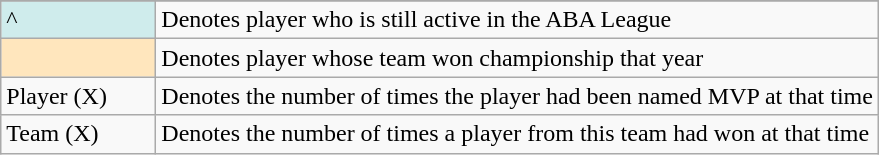<table class="wikitable">
<tr>
</tr>
<tr>
<td style="background-color:#CFECEC; border:1px solid #aaaaaa; width:6em">^</td>
<td>Denotes player who is still active in the ABA League</td>
</tr>
<tr>
<td style="background-color:#FFE6BD; border:1px solid #aaaaaa; width:6em"></td>
<td>Denotes player whose team won championship that year</td>
</tr>
<tr>
<td>Player (X)</td>
<td>Denotes the number of times the player had been named MVP at that time</td>
</tr>
<tr>
<td>Team (X)</td>
<td>Denotes the number of times a player from this team had won at that time</td>
</tr>
</table>
